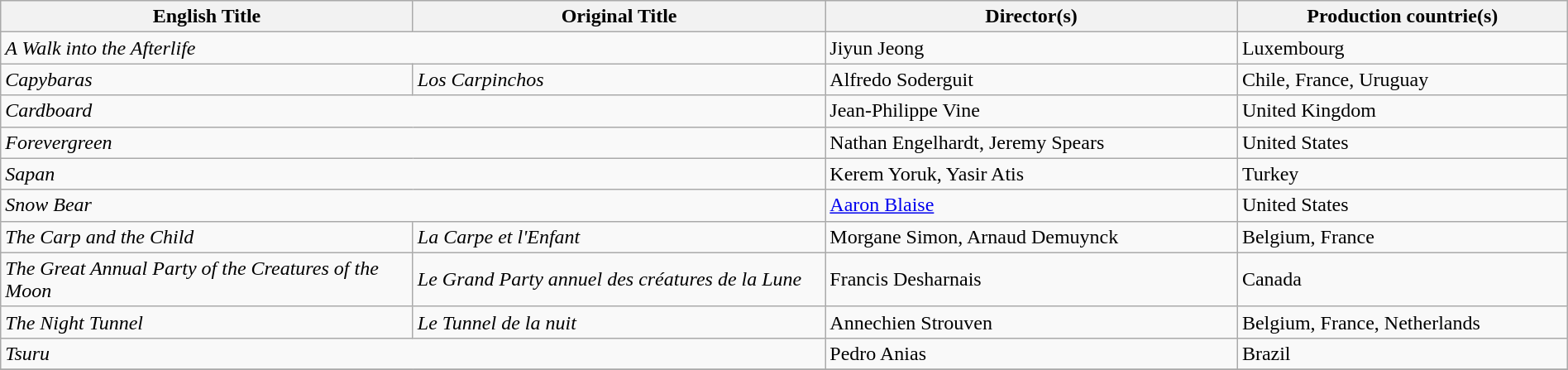<table class="wikitable" style="width:100%; margin-bottom:4px">
<tr>
<th scope="col" width="25%">English Title</th>
<th scope="col" width="25%">Original Title</th>
<th scope="col" width="25%">Director(s)</th>
<th scope="col" width="20%">Production countrie(s)</th>
</tr>
<tr>
<td colspan="2"><em>A Walk into the Afterlife</em></td>
<td>Jiyun Jeong</td>
<td>Luxembourg</td>
</tr>
<tr>
<td><em>Capybaras</em></td>
<td><em>Los Carpinchos</em></td>
<td>Alfredo Soderguit</td>
<td>Chile, France, Uruguay</td>
</tr>
<tr>
<td colspan="2"><em>Cardboard</em></td>
<td>Jean-Philippe Vine</td>
<td>United Kingdom</td>
</tr>
<tr>
<td colspan="2"><em>Forevergreen</em></td>
<td>Nathan Engelhardt, Jeremy Spears</td>
<td>United States</td>
</tr>
<tr>
<td colspan="2"><em>Sapan</em></td>
<td>Kerem Yoruk, Yasir Atis</td>
<td>Turkey</td>
</tr>
<tr>
<td colspan="2"><em>Snow Bear</em></td>
<td><a href='#'>Aaron Blaise</a></td>
<td>United States</td>
</tr>
<tr>
<td><em>The Carp and the Child</em></td>
<td><em>La Carpe et l'Enfant</em></td>
<td>Morgane Simon, Arnaud Demuynck</td>
<td>Belgium, France</td>
</tr>
<tr>
<td><em>The Great Annual Party of the Creatures of the Moon</em></td>
<td><em>Le Grand Party annuel des créatures de la Lune</em></td>
<td>Francis Desharnais</td>
<td>Canada</td>
</tr>
<tr>
<td><em>The Night Tunnel</em></td>
<td><em>Le Tunnel de la nuit</em></td>
<td>Annechien Strouven</td>
<td>Belgium, France, Netherlands</td>
</tr>
<tr>
<td colspan="2"><em>Tsuru</em></td>
<td>Pedro Anias</td>
<td>Brazil</td>
</tr>
<tr>
</tr>
</table>
